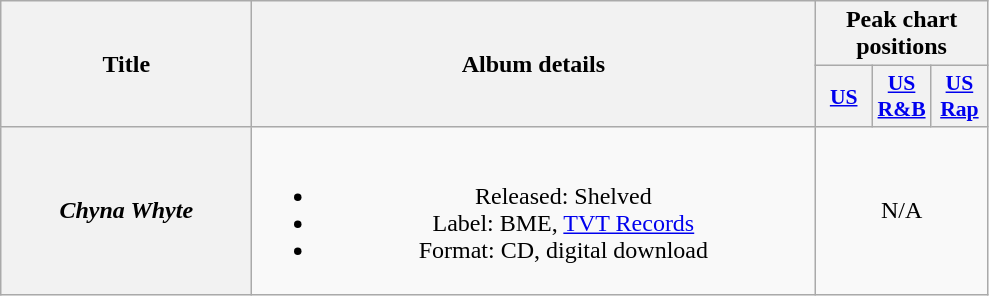<table class="wikitable plainrowheaders" style="text-align:center;" border="1"|+ List of albums, with selected chart positions>
<tr>
<th scope="col" rowspan="2" style="width:10em;">Title</th>
<th scope="col" rowspan="2" style="width:23em;">Album details</th>
<th scope="col" colspan="3">Peak chart positions</th>
</tr>
<tr>
<th scope="col" style="width:2.2em;font-size:90%;"><a href='#'>US</a></th>
<th scope="col" style="width:2.2em;font-size:90%;"><a href='#'>US R&B</a></th>
<th scope="col" style="width:2.2em;font-size:90%;"><a href='#'>US Rap</a></th>
</tr>
<tr>
<th scope="row"><em>Chyna Whyte</em></th>
<td><br><ul><li>Released: Shelved</li><li>Label: BME, <a href='#'>TVT Records</a></li><li>Format: CD, digital download</li></ul></td>
<td colspan="5">N/A</td>
</tr>
</table>
